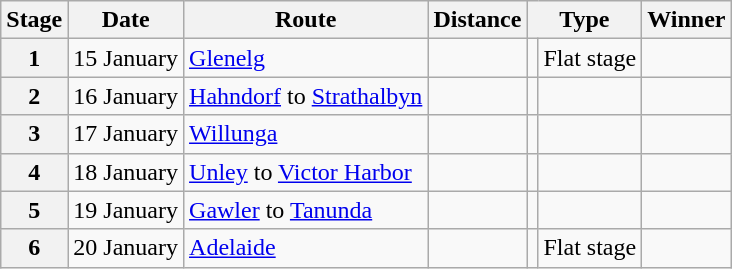<table class="wikitable">
<tr>
<th scope="col">Stage</th>
<th scope="col">Date</th>
<th scope="col">Route</th>
<th scope="col">Distance</th>
<th colspan="2" scope="col">Type</th>
<th scope="col">Winner</th>
</tr>
<tr>
<th scope="row">1</th>
<td>15 January</td>
<td><a href='#'>Glenelg</a></td>
<td style="text-align:center;"></td>
<td></td>
<td>Flat stage</td>
<td></td>
</tr>
<tr>
<th scope="row">2</th>
<td>16 January</td>
<td><a href='#'>Hahndorf</a> to <a href='#'>Strathalbyn</a></td>
<td style="text-align:center;"></td>
<td></td>
<td></td>
<td></td>
</tr>
<tr>
<th scope="row">3</th>
<td>17 January</td>
<td><a href='#'>Willunga</a></td>
<td style="text-align:center;"></td>
<td></td>
<td></td>
<td></td>
</tr>
<tr>
<th scope="row">4</th>
<td>18 January</td>
<td><a href='#'>Unley</a> to <a href='#'>Victor Harbor</a></td>
<td style="text-align:center;"></td>
<td></td>
<td></td>
<td></td>
</tr>
<tr>
<th scope="row">5</th>
<td>19 January</td>
<td><a href='#'>Gawler</a> to <a href='#'>Tanunda</a></td>
<td style="text-align:center;"></td>
<td></td>
<td></td>
<td></td>
</tr>
<tr>
<th scope="row">6</th>
<td>20 January</td>
<td><a href='#'>Adelaide</a></td>
<td style="text-align:center;"></td>
<td></td>
<td>Flat stage</td>
<td></td>
</tr>
</table>
